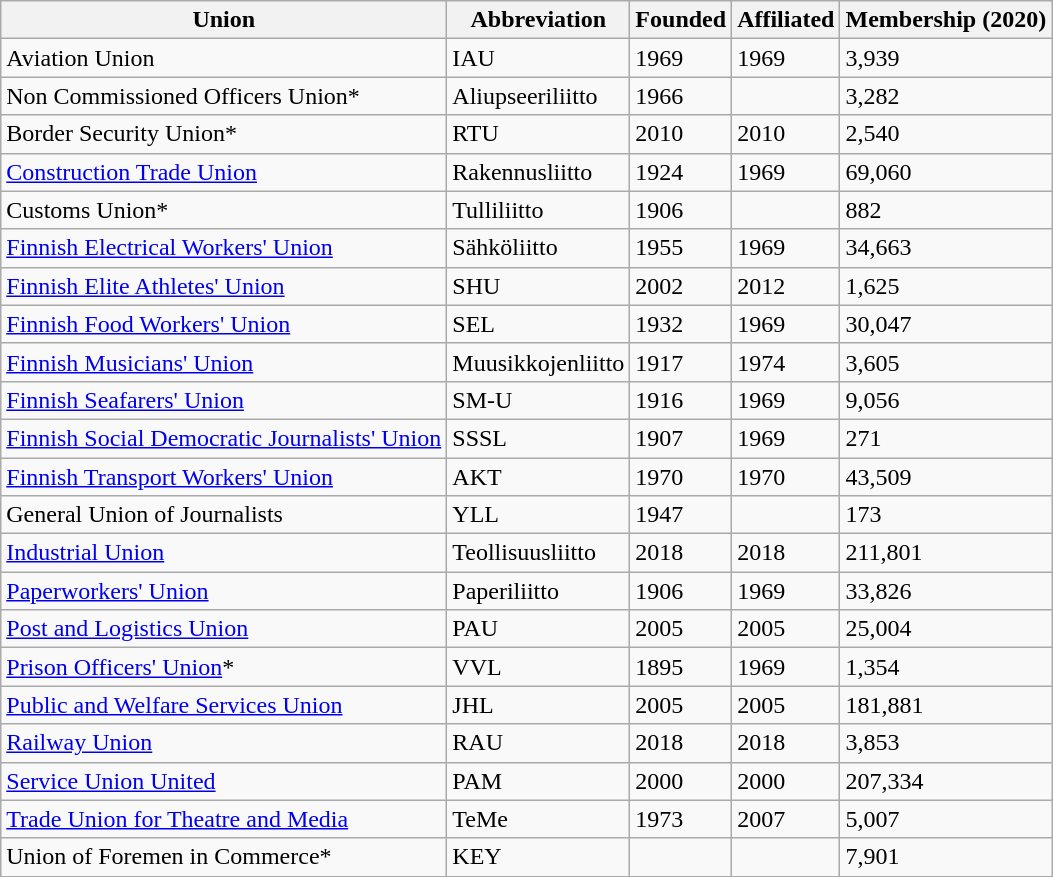<table class="wikitable sortable">
<tr>
<th>Union</th>
<th>Abbreviation</th>
<th>Founded</th>
<th>Affiliated</th>
<th>Membership (2020)</th>
</tr>
<tr>
<td>Aviation Union</td>
<td>IAU</td>
<td>1969</td>
<td>1969</td>
<td>3,939</td>
</tr>
<tr>
<td>Non Commissioned Officers Union*</td>
<td>Aliupseeriliitto</td>
<td>1966</td>
<td></td>
<td>3,282</td>
</tr>
<tr>
<td>Border Security Union*</td>
<td>RTU</td>
<td>2010</td>
<td>2010</td>
<td>2,540</td>
</tr>
<tr>
<td><a href='#'>Construction Trade Union</a></td>
<td>Rakennusliitto</td>
<td>1924</td>
<td>1969</td>
<td>69,060</td>
</tr>
<tr>
<td>Customs Union*</td>
<td>Tulliliitto</td>
<td>1906</td>
<td></td>
<td>882</td>
</tr>
<tr>
<td><a href='#'>Finnish Electrical Workers' Union</a></td>
<td>Sähköliitto</td>
<td>1955</td>
<td>1969</td>
<td>34,663</td>
</tr>
<tr>
<td><a href='#'>Finnish Elite Athletes' Union</a></td>
<td>SHU</td>
<td>2002</td>
<td>2012</td>
<td>1,625</td>
</tr>
<tr>
<td><a href='#'>Finnish Food Workers' Union</a></td>
<td>SEL</td>
<td>1932</td>
<td>1969</td>
<td>30,047</td>
</tr>
<tr>
<td><a href='#'>Finnish Musicians' Union</a></td>
<td>Muusikkojenliitto</td>
<td>1917</td>
<td>1974</td>
<td>3,605</td>
</tr>
<tr>
<td><a href='#'>Finnish Seafarers' Union</a></td>
<td>SM-U</td>
<td>1916</td>
<td>1969</td>
<td>9,056</td>
</tr>
<tr>
<td><a href='#'>Finnish Social Democratic Journalists' Union</a></td>
<td>SSSL</td>
<td>1907</td>
<td>1969</td>
<td>271</td>
</tr>
<tr>
<td><a href='#'>Finnish Transport Workers' Union</a></td>
<td>AKT</td>
<td>1970</td>
<td>1970</td>
<td>43,509</td>
</tr>
<tr>
<td>General Union of Journalists</td>
<td>YLL</td>
<td>1947</td>
<td></td>
<td>173</td>
</tr>
<tr>
<td><a href='#'>Industrial Union</a></td>
<td>Teollisuusliitto</td>
<td>2018</td>
<td>2018</td>
<td>211,801</td>
</tr>
<tr>
<td><a href='#'>Paperworkers' Union</a></td>
<td>Paperiliitto</td>
<td>1906</td>
<td>1969</td>
<td>33,826</td>
</tr>
<tr>
<td><a href='#'>Post and Logistics Union</a></td>
<td>PAU</td>
<td>2005</td>
<td>2005</td>
<td>25,004</td>
</tr>
<tr>
<td><a href='#'>Prison Officers' Union</a>*</td>
<td>VVL</td>
<td>1895</td>
<td>1969</td>
<td>1,354</td>
</tr>
<tr>
<td><a href='#'>Public and Welfare Services Union</a></td>
<td>JHL</td>
<td>2005</td>
<td>2005</td>
<td>181,881</td>
</tr>
<tr>
<td><a href='#'>Railway Union</a></td>
<td>RAU</td>
<td>2018</td>
<td>2018</td>
<td>3,853</td>
</tr>
<tr>
<td><a href='#'>Service Union United</a></td>
<td>PAM</td>
<td>2000</td>
<td>2000</td>
<td>207,334</td>
</tr>
<tr>
<td><a href='#'>Trade Union for Theatre and Media</a></td>
<td>TeMe</td>
<td>1973</td>
<td>2007</td>
<td>5,007</td>
</tr>
<tr>
<td>Union of Foremen in Commerce*</td>
<td>KEY</td>
<td></td>
<td></td>
<td>7,901</td>
</tr>
</table>
